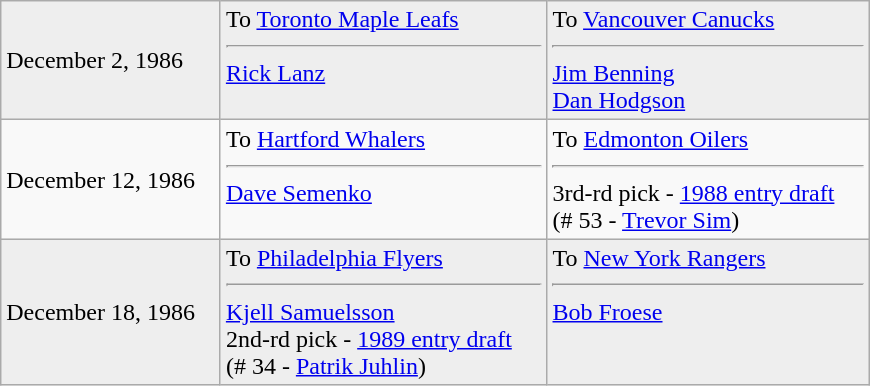<table class="wikitable" style="border:1px solid #999; width:580px;">
<tr style="background:#eee;">
<td>December 2, 1986</td>
<td valign="top">To <a href='#'>Toronto Maple Leafs</a><hr><a href='#'>Rick Lanz</a></td>
<td valign="top">To <a href='#'>Vancouver Canucks</a><hr><a href='#'>Jim Benning</a><br><a href='#'>Dan Hodgson</a></td>
</tr>
<tr>
<td>December 12, 1986</td>
<td valign="top">To <a href='#'>Hartford Whalers</a><hr><a href='#'>Dave Semenko</a></td>
<td valign="top">To <a href='#'>Edmonton Oilers</a><hr>3rd-rd pick - <a href='#'>1988 entry draft</a><br>(# 53 - <a href='#'>Trevor Sim</a>)</td>
</tr>
<tr style="background:#eee;">
<td>December 18, 1986</td>
<td valign="top">To <a href='#'>Philadelphia Flyers</a><hr><a href='#'>Kjell Samuelsson</a><br>2nd-rd pick - <a href='#'>1989 entry draft</a><br>(# 34 - <a href='#'>Patrik Juhlin</a>)</td>
<td valign="top">To <a href='#'>New York Rangers</a><hr><a href='#'>Bob Froese</a></td>
</tr>
</table>
